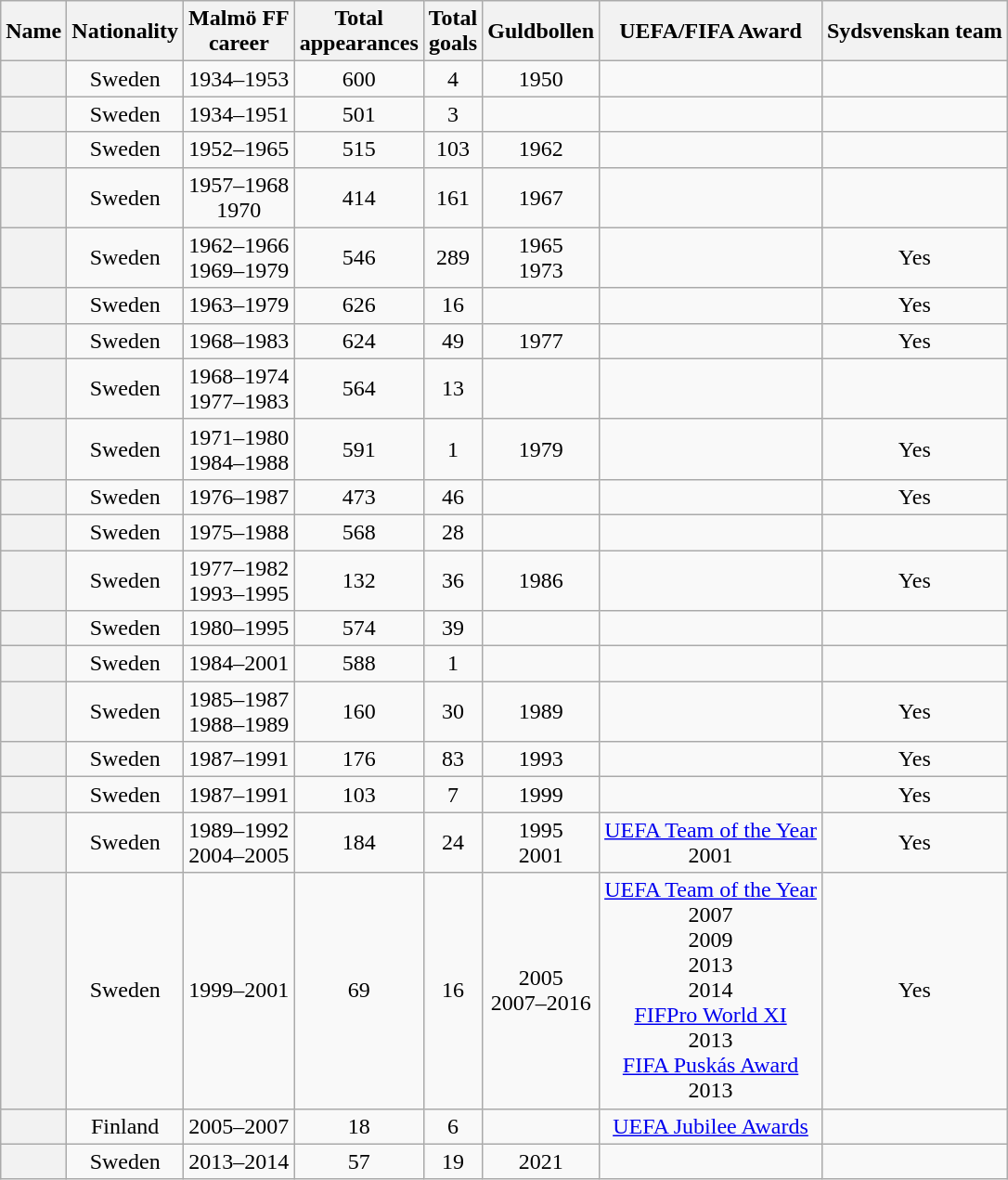<table class="wikitable plainrowheaders sortable" style="text-align:center">
<tr>
<th scope="col">Name</th>
<th scope="col">Nationality</th>
<th scope="col">Malmö FF<br>career</th>
<th scope="col">Total<br>appearances</th>
<th scope="col">Total<br>goals</th>
<th scope="col">Guldbollen</th>
<th scope="col">UEFA/FIFA Award</th>
<th scope="col">Sydsvenskan team</th>
</tr>
<tr>
<th scope="row" align="left"></th>
<td>Sweden</td>
<td>1934–1953</td>
<td>600</td>
<td>4</td>
<td>1950</td>
<td></td>
<td></td>
</tr>
<tr>
<th scope="row" align="left"></th>
<td>Sweden</td>
<td>1934–1951</td>
<td>501</td>
<td>3</td>
<td></td>
<td></td>
<td></td>
</tr>
<tr>
<th scope="row" align="left"></th>
<td>Sweden</td>
<td>1952–1965</td>
<td>515</td>
<td>103</td>
<td>1962</td>
<td></td>
<td></td>
</tr>
<tr>
<th scope="row" align="left"></th>
<td>Sweden</td>
<td>1957–1968<br>1970</td>
<td>414</td>
<td>161</td>
<td>1967</td>
<td></td>
<td></td>
</tr>
<tr>
<th scope="row" align="left"></th>
<td>Sweden</td>
<td>1962–1966<br>1969–1979</td>
<td>546</td>
<td>289</td>
<td>1965<br>1973</td>
<td></td>
<td>Yes</td>
</tr>
<tr>
<th scope="row" align="left"></th>
<td>Sweden</td>
<td>1963–1979</td>
<td>626</td>
<td>16</td>
<td></td>
<td></td>
<td>Yes</td>
</tr>
<tr>
<th scope="row" align="left"></th>
<td>Sweden</td>
<td>1968–1983</td>
<td>624</td>
<td>49</td>
<td>1977</td>
<td></td>
<td>Yes</td>
</tr>
<tr>
<th scope="row" align="left"></th>
<td>Sweden</td>
<td>1968–1974<br>1977–1983</td>
<td>564</td>
<td>13</td>
<td></td>
<td></td>
<td></td>
</tr>
<tr>
<th scope="row" align="left"></th>
<td>Sweden</td>
<td>1971–1980<br>1984–1988</td>
<td>591</td>
<td>1</td>
<td>1979</td>
<td></td>
<td>Yes</td>
</tr>
<tr>
<th scope="row" align="left"></th>
<td>Sweden</td>
<td>1976–1987</td>
<td>473</td>
<td>46</td>
<td></td>
<td></td>
<td>Yes</td>
</tr>
<tr>
<th scope="row" align="left"></th>
<td>Sweden</td>
<td>1975–1988</td>
<td>568</td>
<td>28</td>
<td></td>
<td></td>
<td></td>
</tr>
<tr>
<th scope="row" align="left"></th>
<td>Sweden</td>
<td>1977–1982<br>1993–1995</td>
<td>132</td>
<td>36</td>
<td>1986</td>
<td></td>
<td>Yes</td>
</tr>
<tr>
<th scope="row" align="left"></th>
<td>Sweden</td>
<td>1980–1995</td>
<td>574</td>
<td>39</td>
<td></td>
<td></td>
<td></td>
</tr>
<tr>
<th scope="row" align="left"></th>
<td>Sweden</td>
<td>1984–2001</td>
<td>588</td>
<td>1</td>
<td></td>
<td></td>
<td></td>
</tr>
<tr>
<th scope="row" align="left"></th>
<td>Sweden</td>
<td>1985–1987<br>1988–1989</td>
<td>160</td>
<td>30</td>
<td>1989</td>
<td></td>
<td>Yes</td>
</tr>
<tr>
<th scope="row" align="left"></th>
<td>Sweden</td>
<td>1987–1991</td>
<td>176</td>
<td>83</td>
<td>1993</td>
<td></td>
<td>Yes</td>
</tr>
<tr>
<th scope="row" align="left"></th>
<td>Sweden</td>
<td>1987–1991</td>
<td>103</td>
<td>7</td>
<td>1999</td>
<td></td>
<td>Yes</td>
</tr>
<tr>
<th scope="row" align="left"></th>
<td>Sweden</td>
<td>1989–1992<br>2004–2005</td>
<td>184</td>
<td>24</td>
<td>1995<br>2001</td>
<td><a href='#'>UEFA Team of the Year</a><br>2001</td>
<td>Yes</td>
</tr>
<tr>
<th scope="row" align="left"></th>
<td>Sweden</td>
<td>1999–2001</td>
<td>69</td>
<td>16</td>
<td>2005<br>2007–2016</td>
<td><a href='#'>UEFA Team of the Year</a><br>2007<br>2009<br>2013<br>2014<br><a href='#'>FIFPro World XI</a><br>2013<br><a href='#'>FIFA Puskás Award</a><br>2013</td>
<td>Yes</td>
</tr>
<tr>
<th scope="row" align="left"></th>
<td>Finland</td>
<td>2005–2007</td>
<td>18</td>
<td>6</td>
<td></td>
<td><a href='#'>UEFA Jubilee Awards</a></td>
<td></td>
</tr>
<tr>
<th scope="row" align="left"></th>
<td>Sweden</td>
<td>2013–2014</td>
<td>57</td>
<td>19</td>
<td>2021</td>
<td></td>
<td></td>
</tr>
</table>
